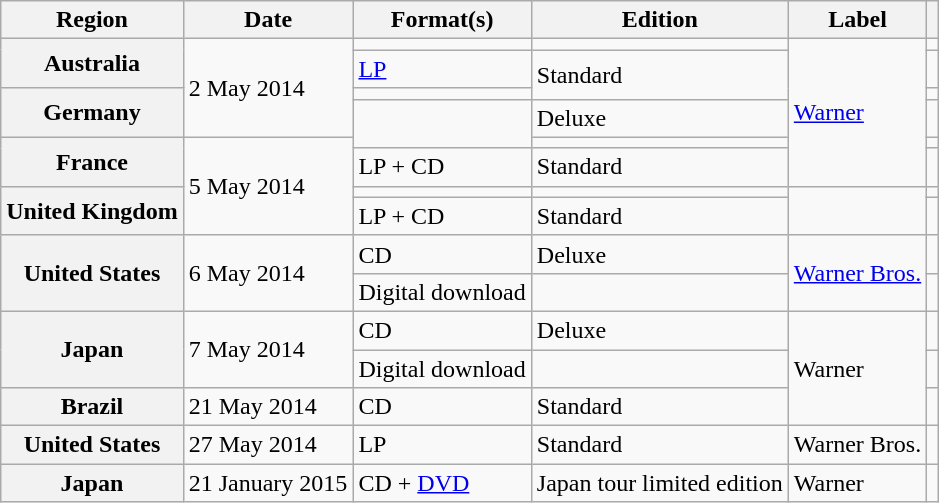<table class="wikitable plainrowheaders">
<tr>
<th scope="col">Region</th>
<th scope="col">Date</th>
<th scope="col">Format(s)</th>
<th scope="col">Edition</th>
<th scope="col">Label</th>
<th scope="col"></th>
</tr>
<tr>
<th scope="row" rowspan="2">Australia</th>
<td rowspan="4">2 May 2014</td>
<td></td>
<td></td>
<td rowspan="6"><a href='#'>Warner</a></td>
<td align="center"></td>
</tr>
<tr>
<td><a href='#'>LP</a></td>
<td rowspan="2">Standard</td>
<td align="center"></td>
</tr>
<tr>
<th scope="row" rowspan="2">Germany</th>
<td></td>
<td align="center"></td>
</tr>
<tr>
<td rowspan="2"></td>
<td>Deluxe</td>
<td align="center"></td>
</tr>
<tr>
<th scope="row" rowspan="2">France</th>
<td rowspan="4">5 May 2014</td>
<td></td>
<td align="center"></td>
</tr>
<tr>
<td>LP + CD</td>
<td>Standard</td>
<td align="center"></td>
</tr>
<tr>
<th scope="row" rowspan="2">United Kingdom</th>
<td></td>
<td></td>
<td rowspan="2"></td>
<td align="center"></td>
</tr>
<tr>
<td>LP + CD</td>
<td>Standard</td>
<td align="center"></td>
</tr>
<tr>
<th scope="row" rowspan="2">United States</th>
<td rowspan="2">6 May 2014</td>
<td>CD</td>
<td>Deluxe</td>
<td rowspan="2"><a href='#'>Warner Bros.</a></td>
<td align="center"></td>
</tr>
<tr>
<td>Digital download</td>
<td></td>
<td align="center"></td>
</tr>
<tr>
<th scope="row" rowspan="2">Japan</th>
<td rowspan="2">7 May 2014</td>
<td>CD</td>
<td>Deluxe</td>
<td rowspan="3">Warner</td>
<td align="center"></td>
</tr>
<tr>
<td>Digital download</td>
<td></td>
<td align="center"></td>
</tr>
<tr>
<th scope="row">Brazil</th>
<td>21 May 2014</td>
<td>CD</td>
<td>Standard</td>
<td align="center"></td>
</tr>
<tr>
<th scope="row">United States</th>
<td>27 May 2014</td>
<td>LP</td>
<td>Standard</td>
<td>Warner Bros.</td>
<td align="center"></td>
</tr>
<tr>
<th scope="row">Japan</th>
<td>21 January 2015</td>
<td>CD + <a href='#'>DVD</a></td>
<td>Japan tour limited edition</td>
<td>Warner</td>
<td align="center"></td>
</tr>
</table>
